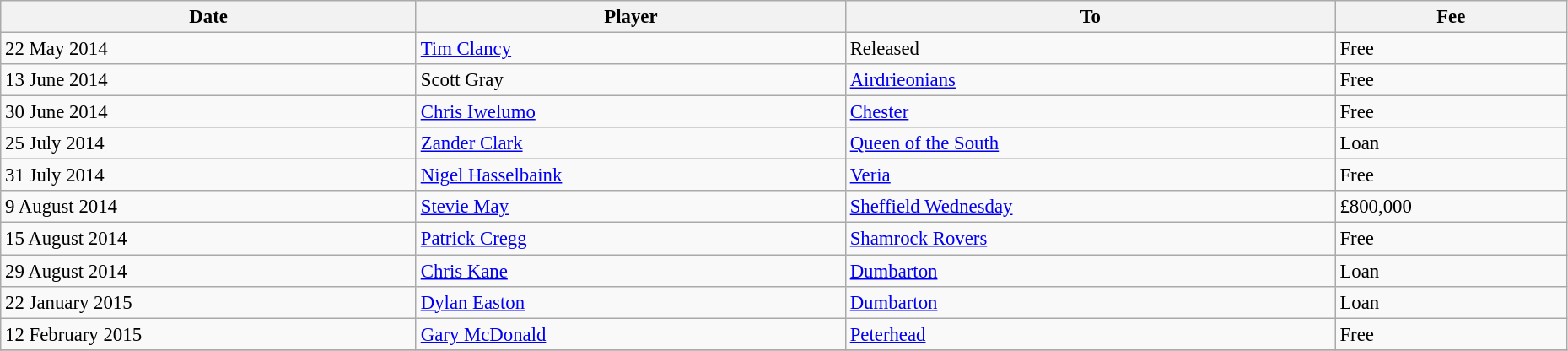<table class="wikitable" style="text-align:center; font-size:95%;width:98%; text-align:left">
<tr>
<th>Date</th>
<th>Player</th>
<th>To</th>
<th>Fee</th>
</tr>
<tr>
<td>22 May 2014</td>
<td> <a href='#'>Tim Clancy</a></td>
<td>Released</td>
<td>Free</td>
</tr>
<tr>
<td>13 June 2014</td>
<td> Scott Gray</td>
<td> <a href='#'>Airdrieonians</a></td>
<td>Free</td>
</tr>
<tr>
<td>30 June 2014</td>
<td> <a href='#'>Chris Iwelumo</a></td>
<td> <a href='#'>Chester</a></td>
<td>Free</td>
</tr>
<tr>
<td>25 July 2014</td>
<td> <a href='#'>Zander Clark</a></td>
<td> <a href='#'>Queen of the South</a></td>
<td>Loan</td>
</tr>
<tr>
<td>31 July 2014</td>
<td> <a href='#'>Nigel Hasselbaink</a></td>
<td> <a href='#'>Veria</a></td>
<td>Free</td>
</tr>
<tr>
<td>9 August 2014</td>
<td> <a href='#'>Stevie May</a></td>
<td> <a href='#'>Sheffield Wednesday</a></td>
<td>£800,000</td>
</tr>
<tr>
<td>15 August 2014</td>
<td> <a href='#'>Patrick Cregg</a></td>
<td> <a href='#'>Shamrock Rovers</a></td>
<td>Free</td>
</tr>
<tr>
<td>29 August 2014</td>
<td> <a href='#'>Chris Kane</a></td>
<td> <a href='#'>Dumbarton</a></td>
<td>Loan</td>
</tr>
<tr>
<td>22 January 2015</td>
<td> <a href='#'>Dylan Easton</a></td>
<td> <a href='#'>Dumbarton</a></td>
<td>Loan</td>
</tr>
<tr>
<td>12 February 2015</td>
<td> <a href='#'>Gary McDonald</a></td>
<td> <a href='#'>Peterhead</a></td>
<td>Free</td>
</tr>
<tr>
</tr>
</table>
